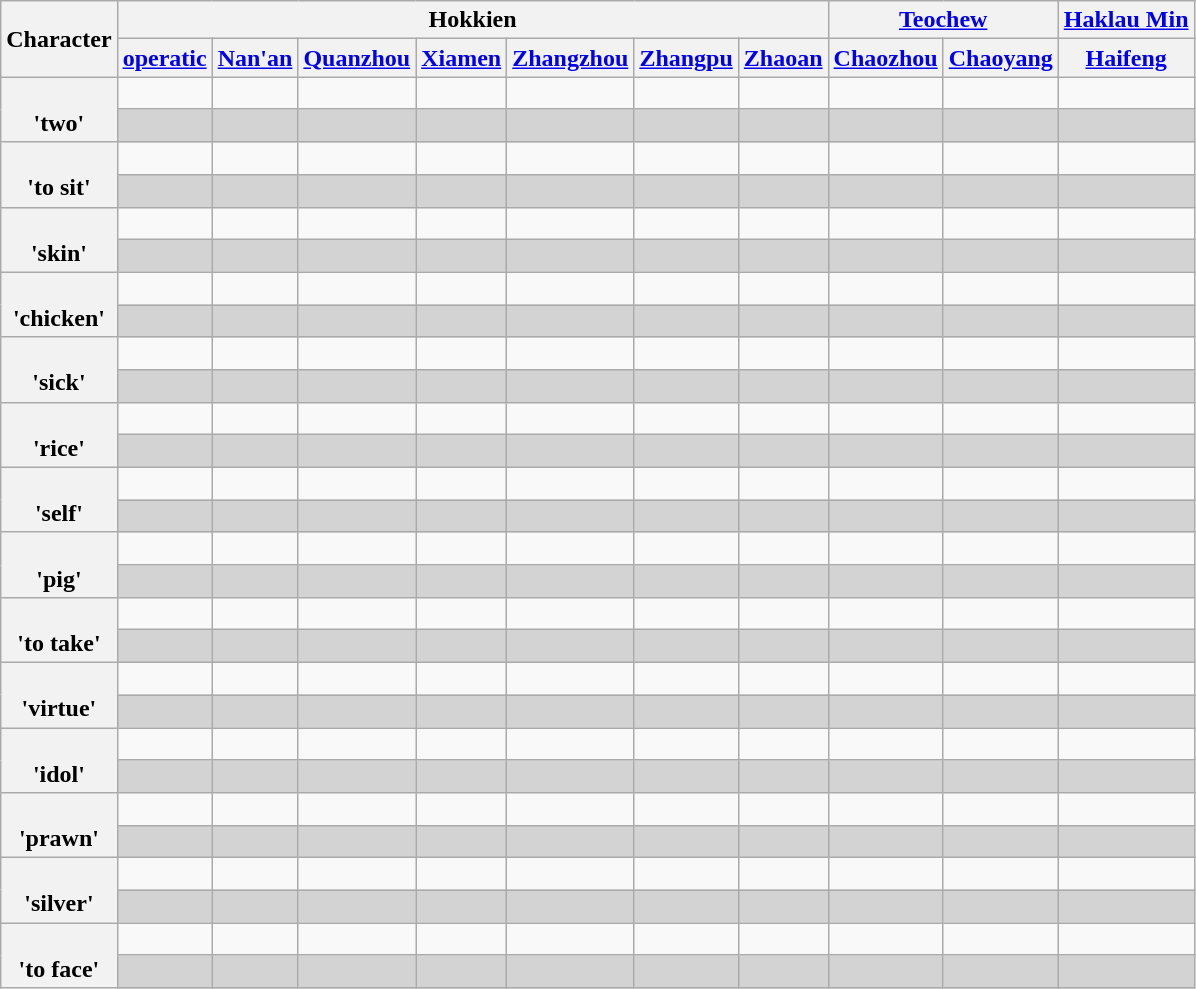<table class="wikitable" style="text-align: center;">
<tr>
<th rowspan="2">Character</th>
<th colspan="7">Hokkien</th>
<th colspan="2"><a href='#'>Teochew</a></th>
<th><a href='#'>Haklau Min</a></th>
</tr>
<tr>
<th><a href='#'>operatic</a></th>
<th><a href='#'>Nan'an</a></th>
<th><a href='#'>Quanzhou</a></th>
<th><a href='#'>Xiamen</a></th>
<th><a href='#'>Zhangzhou</a></th>
<th><a href='#'>Zhangpu</a></th>
<th><a href='#'>Zhaoan</a></th>
<th><a href='#'>Chaozhou</a></th>
<th><a href='#'>Chaoyang</a></th>
<th><a href='#'>Haifeng</a></th>
</tr>
<tr>
<th rowspan="2"><br>'two'</th>
<td></td>
<td></td>
<td></td>
<td></td>
<td></td>
<td></td>
<td></td>
<td></td>
<td></td>
<td></td>
</tr>
<tr bgcolor="lightgrey">
<td></td>
<td></td>
<td></td>
<td></td>
<td></td>
<td></td>
<td></td>
<td></td>
<td></td>
<td></td>
</tr>
<tr>
<th rowspan="2"><br>'to sit'</th>
<td></td>
<td></td>
<td></td>
<td></td>
<td></td>
<td></td>
<td></td>
<td></td>
<td></td>
<td></td>
</tr>
<tr bgcolor="lightgrey">
<td></td>
<td></td>
<td></td>
<td></td>
<td></td>
<td></td>
<td></td>
<td></td>
<td></td>
<td></td>
</tr>
<tr>
<th rowspan="2"><br>'skin'</th>
<td></td>
<td></td>
<td></td>
<td></td>
<td></td>
<td></td>
<td></td>
<td></td>
<td></td>
<td></td>
</tr>
<tr bgcolor="lightgrey">
<td></td>
<td></td>
<td></td>
<td></td>
<td></td>
<td></td>
<td></td>
<td></td>
<td></td>
<td></td>
</tr>
<tr>
<th rowspan="2"><br>'chicken'</th>
<td></td>
<td></td>
<td></td>
<td></td>
<td></td>
<td></td>
<td></td>
<td></td>
<td></td>
<td></td>
</tr>
<tr bgcolor="lightgrey">
<td></td>
<td></td>
<td></td>
<td></td>
<td></td>
<td></td>
<td></td>
<td></td>
<td></td>
<td></td>
</tr>
<tr>
<th rowspan="2"><br>'sick'</th>
<td></td>
<td></td>
<td></td>
<td></td>
<td></td>
<td></td>
<td></td>
<td></td>
<td></td>
<td></td>
</tr>
<tr bgcolor="lightgrey">
<td></td>
<td></td>
<td></td>
<td></td>
<td></td>
<td></td>
<td></td>
<td></td>
<td></td>
<td></td>
</tr>
<tr>
<th rowspan="2"><br>'rice'</th>
<td></td>
<td></td>
<td></td>
<td></td>
<td></td>
<td></td>
<td></td>
<td></td>
<td></td>
<td></td>
</tr>
<tr bgcolor="lightgrey">
<td></td>
<td></td>
<td></td>
<td></td>
<td></td>
<td></td>
<td></td>
<td></td>
<td></td>
<td></td>
</tr>
<tr>
<th rowspan="2"><br>'self'</th>
<td></td>
<td></td>
<td></td>
<td></td>
<td></td>
<td></td>
<td></td>
<td></td>
<td></td>
<td></td>
</tr>
<tr bgcolor="lightgrey">
<td></td>
<td></td>
<td></td>
<td></td>
<td></td>
<td></td>
<td></td>
<td></td>
<td></td>
<td></td>
</tr>
<tr>
<th rowspan="2"><br>'pig'</th>
<td></td>
<td></td>
<td></td>
<td></td>
<td></td>
<td></td>
<td></td>
<td></td>
<td></td>
<td></td>
</tr>
<tr bgcolor="lightgrey">
<td></td>
<td></td>
<td></td>
<td></td>
<td></td>
<td></td>
<td></td>
<td></td>
<td></td>
<td></td>
</tr>
<tr>
<th rowspan="2"><br>'to take'</th>
<td></td>
<td></td>
<td></td>
<td></td>
<td></td>
<td></td>
<td></td>
<td></td>
<td></td>
<td></td>
</tr>
<tr bgcolor="lightgrey">
<td></td>
<td></td>
<td></td>
<td></td>
<td></td>
<td></td>
<td></td>
<td></td>
<td></td>
<td></td>
</tr>
<tr>
<th rowspan="2"><br>'virtue'</th>
<td></td>
<td></td>
<td></td>
<td></td>
<td></td>
<td></td>
<td></td>
<td></td>
<td></td>
<td></td>
</tr>
<tr bgcolor="lightgrey">
<td></td>
<td></td>
<td></td>
<td></td>
<td></td>
<td></td>
<td></td>
<td></td>
<td></td>
<td></td>
</tr>
<tr>
<th rowspan="2"><br>'idol'</th>
<td></td>
<td></td>
<td></td>
<td></td>
<td></td>
<td></td>
<td></td>
<td></td>
<td></td>
<td></td>
</tr>
<tr bgcolor="lightgrey">
<td></td>
<td></td>
<td></td>
<td></td>
<td></td>
<td></td>
<td></td>
<td></td>
<td></td>
<td></td>
</tr>
<tr>
<th rowspan="2"><br>'prawn'</th>
<td></td>
<td></td>
<td></td>
<td></td>
<td></td>
<td></td>
<td></td>
<td></td>
<td></td>
<td></td>
</tr>
<tr bgcolor="lightgrey">
<td></td>
<td></td>
<td></td>
<td></td>
<td></td>
<td></td>
<td></td>
<td></td>
<td></td>
<td></td>
</tr>
<tr>
<th rowspan="2"><br>'silver'</th>
<td></td>
<td></td>
<td></td>
<td></td>
<td></td>
<td></td>
<td></td>
<td></td>
<td></td>
<td></td>
</tr>
<tr bgcolor="lightgrey">
<td></td>
<td></td>
<td></td>
<td></td>
<td></td>
<td></td>
<td></td>
<td></td>
<td></td>
<td></td>
</tr>
<tr>
<th rowspan="2"><br>'to face'</th>
<td></td>
<td></td>
<td></td>
<td></td>
<td></td>
<td></td>
<td></td>
<td></td>
<td></td>
<td></td>
</tr>
<tr bgcolor="lightgrey">
<td></td>
<td></td>
<td></td>
<td></td>
<td></td>
<td></td>
<td></td>
<td></td>
<td></td>
<td></td>
</tr>
</table>
